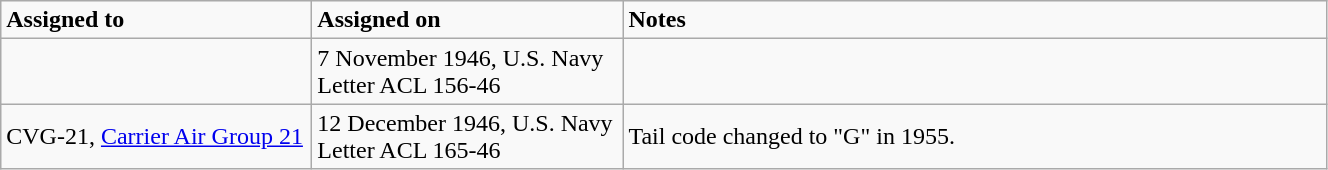<table class="wikitable" style="width: 70%;">
<tr>
<td style="width: 200px;"><strong>Assigned to</strong></td>
<td style="width: 200px;"><strong>Assigned on</strong></td>
<td><strong>Notes</strong></td>
</tr>
<tr>
<td></td>
<td>7 November 1946, U.S. Navy Letter ACL 156-46</td>
<td></td>
</tr>
<tr>
<td>CVG-21, <a href='#'>Carrier Air Group 21</a></td>
<td>12 December 1946, U.S. Navy Letter ACL 165-46</td>
<td>Tail code changed to "G" in 1955.</td>
</tr>
</table>
